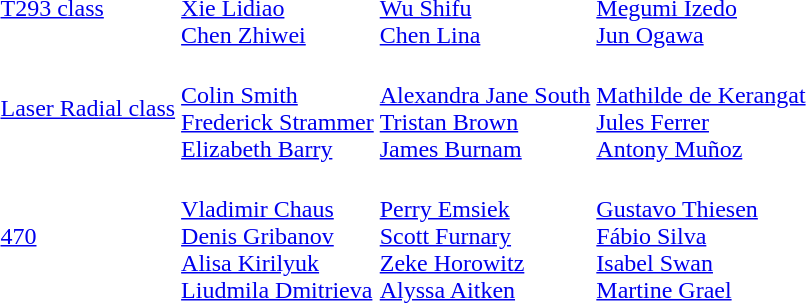<table>
<tr>
<td><a href='#'>T293 class</a></td>
<td><br><a href='#'>Xie Lidiao</a><br><a href='#'>Chen Zhiwei</a></td>
<td><br><a href='#'>Wu Shifu</a><br><a href='#'>Chen Lina</a></td>
<td><br><a href='#'>Megumi Izedo</a><br><a href='#'>Jun Ogawa</a></td>
</tr>
<tr>
<td><a href='#'>Laser Radial class</a></td>
<td><br><a href='#'>Colin Smith</a><br><a href='#'>Frederick Strammer</a><br><a href='#'>Elizabeth Barry</a></td>
<td><br><a href='#'>Alexandra Jane South</a><br><a href='#'>Tristan Brown</a><br><a href='#'>James Burnam</a></td>
<td><br><a href='#'>Mathilde de Kerangat</a><br><a href='#'>Jules Ferrer</a><br><a href='#'>Antony Muñoz</a></td>
</tr>
<tr>
<td><a href='#'>470</a></td>
<td><br><a href='#'>Vladimir Chaus</a><br><a href='#'>Denis Gribanov</a><br><a href='#'>Alisa Kirilyuk</a><br><a href='#'>Liudmila Dmitrieva</a></td>
<td><br><a href='#'>Perry Emsiek</a><br><a href='#'>Scott Furnary</a><br><a href='#'>Zeke Horowitz</a><br><a href='#'>Alyssa Aitken</a></td>
<td><br><a href='#'>Gustavo Thiesen</a><br><a href='#'>Fábio Silva</a><br><a href='#'>Isabel Swan</a><br><a href='#'>Martine Grael</a></td>
</tr>
</table>
